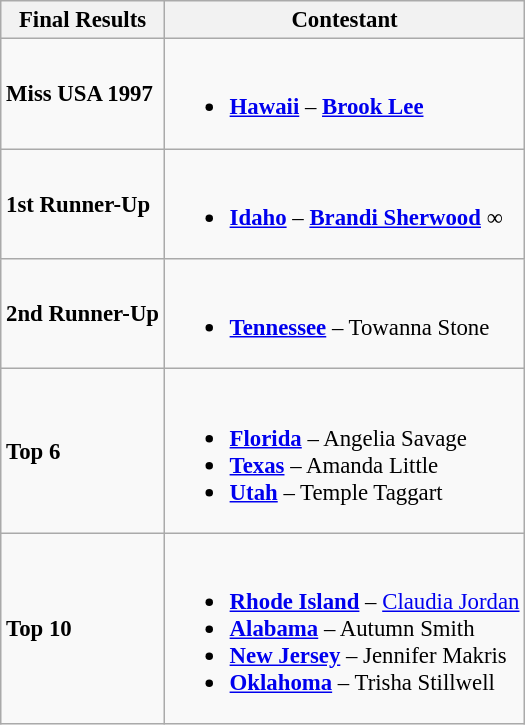<table class="wikitable sortable" style="font-size: 95%;">
<tr>
<th>Final Results</th>
<th>Contestant</th>
</tr>
<tr>
<td><strong>Miss USA 1997</strong></td>
<td><br><ul><li><strong> <a href='#'>Hawaii</a></strong> – <strong><a href='#'>Brook Lee</a></strong></li></ul></td>
</tr>
<tr>
<td><strong>1st Runner-Up</strong></td>
<td><br><ul><li><strong> <a href='#'>Idaho</a></strong> – <strong><a href='#'>Brandi Sherwood</a></strong> ∞</li></ul></td>
</tr>
<tr>
<td><strong>2nd Runner-Up</strong></td>
<td><br><ul><li><strong> <a href='#'>Tennessee</a></strong> – Towanna Stone</li></ul></td>
</tr>
<tr>
<td><strong>Top 6</strong></td>
<td><br><ul><li><strong> <a href='#'>Florida</a></strong> – Angelia Savage</li><li><strong> <a href='#'>Texas</a></strong> – Amanda Little</li><li><strong> <a href='#'>Utah</a></strong> – Temple Taggart</li></ul></td>
</tr>
<tr>
<td><strong>Top 10</strong></td>
<td><br><ul><li><strong> <a href='#'>Rhode Island</a></strong> – <a href='#'>Claudia Jordan</a></li><li><strong> <a href='#'>Alabama</a></strong> – Autumn Smith</li><li><strong> <a href='#'>New Jersey</a></strong> – Jennifer Makris</li><li><strong> <a href='#'>Oklahoma</a></strong> – Trisha Stillwell</li></ul></td>
</tr>
</table>
